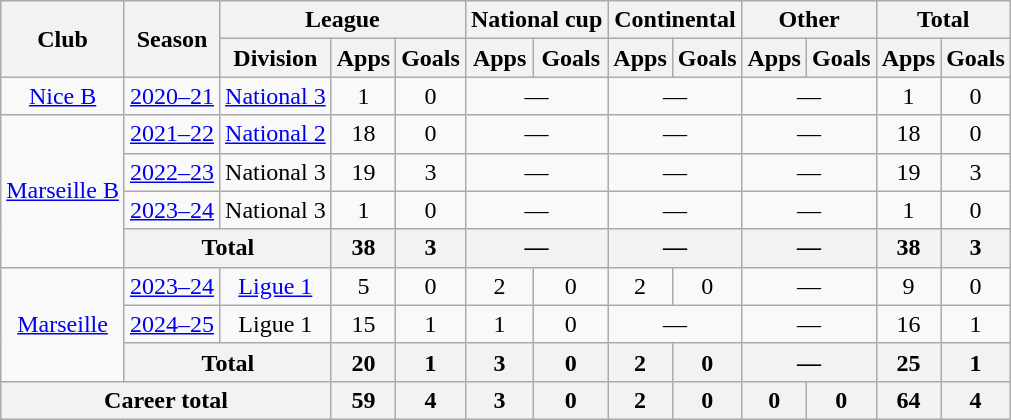<table class="wikitable" style="text-align:center">
<tr>
<th rowspan="2">Club</th>
<th rowspan="2">Season</th>
<th colspan="3">League</th>
<th colspan="2">National cup</th>
<th colspan="2">Continental</th>
<th colspan="2">Other</th>
<th colspan="2">Total</th>
</tr>
<tr>
<th>Division</th>
<th>Apps</th>
<th>Goals</th>
<th>Apps</th>
<th>Goals</th>
<th>Apps</th>
<th>Goals</th>
<th>Apps</th>
<th>Goals</th>
<th>Apps</th>
<th>Goals</th>
</tr>
<tr>
<td><a href='#'>Nice B</a></td>
<td><a href='#'>2020–21</a></td>
<td><a href='#'>National 3</a></td>
<td>1</td>
<td>0</td>
<td colspan="2">—</td>
<td colspan="2">—</td>
<td colspan="2">—</td>
<td>1</td>
<td>0</td>
</tr>
<tr>
<td rowspan="4"><a href='#'>Marseille B</a></td>
<td><a href='#'>2021–22</a></td>
<td><a href='#'>National 2</a></td>
<td>18</td>
<td>0</td>
<td colspan="2">—</td>
<td colspan="2">—</td>
<td colspan="2">—</td>
<td>18</td>
<td>0</td>
</tr>
<tr>
<td><a href='#'>2022–23</a></td>
<td>National 3</td>
<td>19</td>
<td>3</td>
<td colspan="2">—</td>
<td colspan="2">—</td>
<td colspan="2">—</td>
<td>19</td>
<td>3</td>
</tr>
<tr>
<td><a href='#'>2023–24</a></td>
<td>National 3</td>
<td>1</td>
<td>0</td>
<td colspan="2">—</td>
<td colspan="2">—</td>
<td colspan="2">—</td>
<td>1</td>
<td>0</td>
</tr>
<tr>
<th colspan="2">Total</th>
<th>38</th>
<th>3</th>
<th colspan="2">—</th>
<th colspan="2">—</th>
<th colspan="2">—</th>
<th>38</th>
<th>3</th>
</tr>
<tr>
<td rowspan="3"><a href='#'>Marseille</a></td>
<td><a href='#'>2023–24</a></td>
<td><a href='#'>Ligue 1</a></td>
<td>5</td>
<td>0</td>
<td>2</td>
<td>0</td>
<td>2</td>
<td>0</td>
<td colspan="2">—</td>
<td>9</td>
<td>0</td>
</tr>
<tr>
<td><a href='#'>2024–25</a></td>
<td>Ligue 1</td>
<td>15</td>
<td>1</td>
<td>1</td>
<td>0</td>
<td colspan="2">—</td>
<td colspan="2">—</td>
<td>16</td>
<td>1</td>
</tr>
<tr>
<th colspan="2">Total</th>
<th>20</th>
<th>1</th>
<th>3</th>
<th>0</th>
<th>2</th>
<th>0</th>
<th colspan="2">—</th>
<th>25</th>
<th>1</th>
</tr>
<tr>
<th colspan="3">Career total</th>
<th>59</th>
<th>4</th>
<th>3</th>
<th>0</th>
<th>2</th>
<th>0</th>
<th>0</th>
<th>0</th>
<th>64</th>
<th>4</th>
</tr>
</table>
